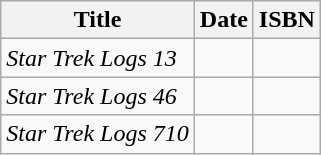<table class="wikitable">
<tr>
<th>Title</th>
<th>Date</th>
<th>ISBN</th>
</tr>
<tr>
<td><em>Star Trek Logs 1</em><em>3</em></td>
<td></td>
<td></td>
</tr>
<tr>
<td><em>Star Trek Logs 46</em></td>
<td></td>
<td></td>
</tr>
<tr>
<td><em>Star Trek Logs 710</em></td>
<td></td>
<td></td>
</tr>
</table>
